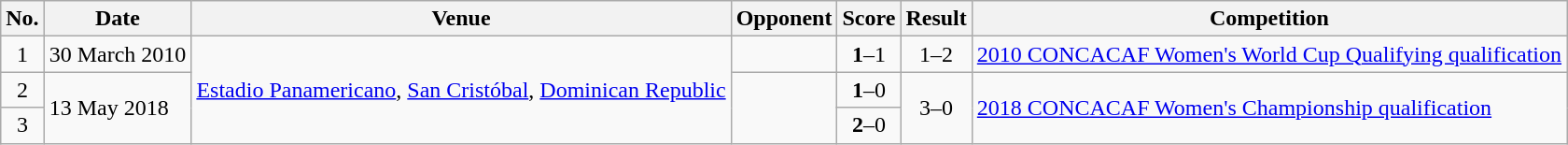<table class="wikitable">
<tr>
<th>No.</th>
<th>Date</th>
<th>Venue</th>
<th>Opponent</th>
<th>Score</th>
<th>Result</th>
<th>Competition</th>
</tr>
<tr>
<td style="text-align:center;">1</td>
<td>30 March 2010</td>
<td rowspan=3><a href='#'>Estadio Panamericano</a>, <a href='#'>San Cristóbal</a>, <a href='#'>Dominican Republic</a></td>
<td></td>
<td style="text-align:center;"><strong>1</strong>–1</td>
<td style="text-align:center;">1–2</td>
<td><a href='#'>2010 CONCACAF Women's World Cup Qualifying qualification</a></td>
</tr>
<tr>
<td style="text-align:center;">2</td>
<td rowspan=2>13 May 2018</td>
<td rowspan=2></td>
<td style="text-align:center;"><strong>1</strong>–0</td>
<td rowspan=2 style="text-align:center;">3–0</td>
<td rowspan=2><a href='#'>2018 CONCACAF Women's Championship qualification</a></td>
</tr>
<tr style="text-align:center;">
<td>3</td>
<td><strong>2</strong>–0</td>
</tr>
</table>
